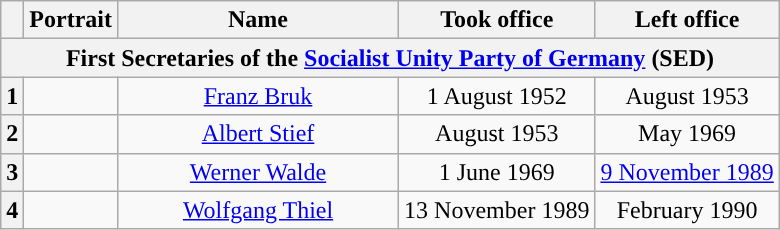<table class="wikitable" style="text-align:center">
<tr>
<th></th>
<th>Portrait</th>
<th width=180>Name<br></th>
<th>Took office</th>
<th>Left office</th>
</tr>
<tr>
<th colspan=5>First Secretaries of the <a href='#'>Socialist Unity Party of Germany</a> (SED)</th>
</tr>
<tr>
<th style="background:">1</th>
<td></td>
<td><a href='#'>Franz Bruk</a><br></td>
<td>1 August 1952</td>
<td>August 1953</td>
</tr>
<tr>
<th style="background:">2</th>
<td></td>
<td><a href='#'>Albert Stief</a><br></td>
<td>August 1953</td>
<td>May 1969</td>
</tr>
<tr>
<th style="background:">3</th>
<td></td>
<td><a href='#'>Werner Walde</a><br></td>
<td>1 June 1969</td>
<td><a href='#'>9 November 1989<br></a></td>
</tr>
<tr>
<th style="background:">4</th>
<td></td>
<td><a href='#'>Wolfgang Thiel</a><br></td>
<td>13 November 1989</td>
<td>February 1990</td>
</tr>
</table>
